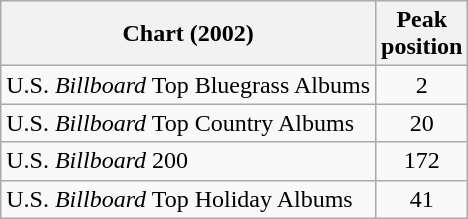<table class="wikitable">
<tr>
<th>Chart (2002)</th>
<th>Peak<br>position</th>
</tr>
<tr>
<td>U.S. <em>Billboard</em> Top Bluegrass Albums</td>
<td align="center">2</td>
</tr>
<tr>
<td>U.S. <em>Billboard</em> Top Country Albums</td>
<td align="center">20</td>
</tr>
<tr>
<td>U.S. <em>Billboard</em> 200</td>
<td align="center">172</td>
</tr>
<tr>
<td>U.S. <em>Billboard</em> Top Holiday Albums</td>
<td align="center">41</td>
</tr>
</table>
